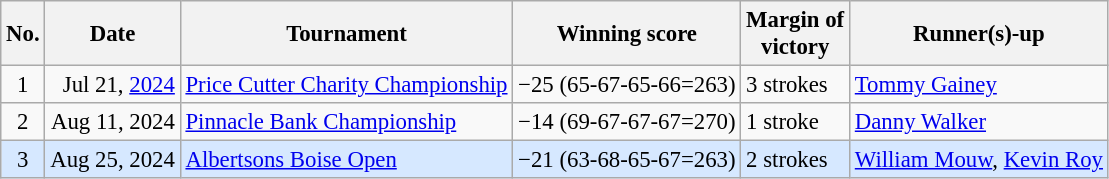<table class="wikitable" style="font-size:95%;">
<tr>
<th>No.</th>
<th>Date</th>
<th>Tournament</th>
<th>Winning score</th>
<th>Margin of<br>victory</th>
<th>Runner(s)-up</th>
</tr>
<tr>
<td align=center>1</td>
<td align=right>Jul 21, <a href='#'>2024</a></td>
<td><a href='#'>Price Cutter Charity Championship</a></td>
<td>−25 (65-67-65-66=263)</td>
<td>3 strokes</td>
<td> <a href='#'>Tommy Gainey</a></td>
</tr>
<tr>
<td align=center>2</td>
<td align=right>Aug 11, 2024</td>
<td><a href='#'>Pinnacle Bank Championship</a></td>
<td>−14 (69-67-67-67=270)</td>
<td>1 stroke</td>
<td> <a href='#'>Danny Walker</a></td>
</tr>
<tr style="background:#D6E8FF;">
<td align=center>3</td>
<td align=right>Aug 25, 2024</td>
<td><a href='#'>Albertsons Boise Open</a></td>
<td>−21 (63-68-65-67=263)</td>
<td>2 strokes</td>
<td> <a href='#'>William Mouw</a>,  <a href='#'>Kevin Roy</a></td>
</tr>
</table>
